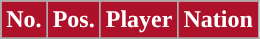<table class="wikitable sortable">
<tr>
<th style="background:#AE122A; color:#FFF; ">No.</th>
<th style="background:#AE122A; color:#FFF; ">Pos.</th>
<th style="background:#AE122A; color:#FFF; ">Player</th>
<th style="background:#AE122A; color:#FFF; ">Nation</th>
</tr>
<tr>
</tr>
</table>
